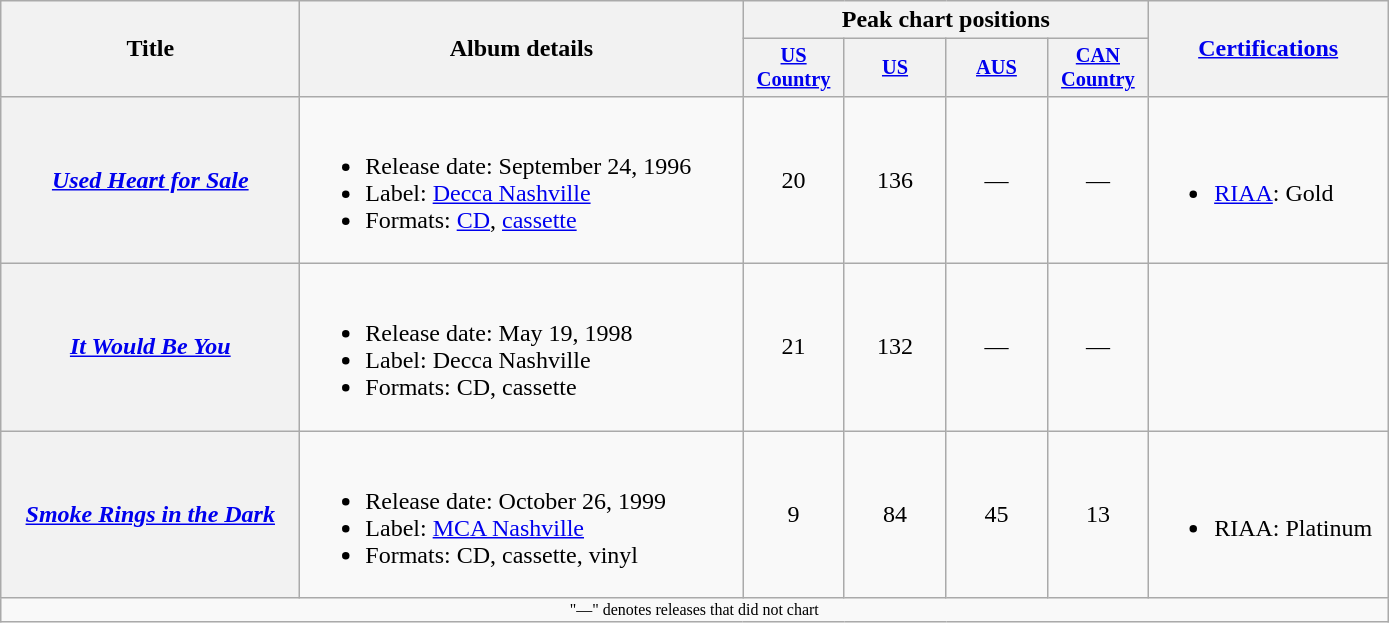<table class="wikitable plainrowheaders" style="text-align:center;">
<tr>
<th scope="col" rowspan="2" style="width:12em;">Title</th>
<th scope="col" rowspan="2" style="width:18em;">Album details</th>
<th scope="col" colspan="4">Peak chart positions</th>
<th scope="col" rowspan="2" style="width:9.5em;"><a href='#'>Certifications</a></th>
</tr>
<tr>
<th scope="col" style="width:4.5em;font-size:85%;"><a href='#'>US Country</a><br></th>
<th scope="col" style="width:4.5em;font-size:85%;"><a href='#'>US</a><br></th>
<th scope="col" style="width:4.5em;font-size:85%;"><a href='#'>AUS</a><br></th>
<th scope="col" style="width:4.5em;font-size:85%;"><a href='#'>CAN Country</a><br></th>
</tr>
<tr>
<th scope="row"><em><a href='#'>Used Heart for Sale</a></em></th>
<td align="left"><br><ul><li>Release date: September 24, 1996</li><li>Label: <a href='#'>Decca Nashville</a></li><li>Formats: <a href='#'>CD</a>, <a href='#'>cassette</a></li></ul></td>
<td>20</td>
<td>136</td>
<td>—</td>
<td>—</td>
<td align="left"><br><ul><li><a href='#'>RIAA</a>: Gold</li></ul></td>
</tr>
<tr>
<th scope="row"><em><a href='#'>It Would Be You</a></em></th>
<td align="left"><br><ul><li>Release date: May 19, 1998</li><li>Label: Decca Nashville</li><li>Formats: CD, cassette</li></ul></td>
<td>21</td>
<td>132</td>
<td>—</td>
<td>—</td>
<td></td>
</tr>
<tr>
<th scope="row"><em><a href='#'>Smoke Rings in the Dark</a></em></th>
<td align="left"><br><ul><li>Release date: October 26, 1999</li><li>Label: <a href='#'>MCA Nashville</a></li><li>Formats: CD, cassette, vinyl</li></ul></td>
<td>9</td>
<td>84</td>
<td>45</td>
<td>13</td>
<td align="left"><br><ul><li>RIAA: Platinum</li></ul></td>
</tr>
<tr>
<td colspan="7" style="font-size:8pt">"—" denotes releases that did not chart</td>
</tr>
</table>
